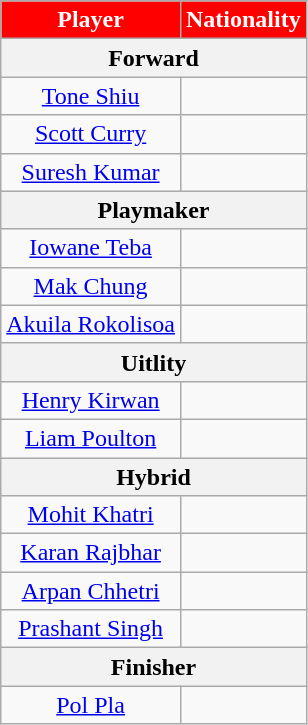<table class="wikitable" style="text-align:center;">
<tr>
<th style="background:red; color:#FFFFFF">Player</th>
<th style="background:red; color:#FFFFFF">Nationality</th>
</tr>
<tr>
<th colspan="2">Forward</th>
</tr>
<tr>
<td><a href='#'>Tone Shiu</a></td>
<td></td>
</tr>
<tr>
<td><a href='#'>Scott Curry</a></td>
<td></td>
</tr>
<tr>
<td><a href='#'>Suresh Kumar</a></td>
<td></td>
</tr>
<tr>
<th colspan="2">Playmaker</th>
</tr>
<tr>
<td><a href='#'>Iowane Teba</a></td>
<td></td>
</tr>
<tr>
<td><a href='#'>Mak Chung</a></td>
<td></td>
</tr>
<tr>
<td><a href='#'>Akuila Rokolisoa</a></td>
<td></td>
</tr>
<tr>
<th colspan="2">Uitlity</th>
</tr>
<tr>
<td><a href='#'>Henry Kirwan</a></td>
<td></td>
</tr>
<tr>
<td><a href='#'>Liam Poulton</a></td>
<td></td>
</tr>
<tr>
<th colspan="2">Hybrid</th>
</tr>
<tr>
<td><a href='#'>Mohit Khatri</a></td>
<td></td>
</tr>
<tr>
<td><a href='#'>Karan Rajbhar</a></td>
<td></td>
</tr>
<tr>
<td><a href='#'>Arpan Chhetri</a></td>
<td></td>
</tr>
<tr>
<td><a href='#'>Prashant Singh</a></td>
<td></td>
</tr>
<tr>
<th colspan="2">Finisher</th>
</tr>
<tr>
<td><a href='#'>Pol Pla</a></td>
<td></td>
</tr>
</table>
